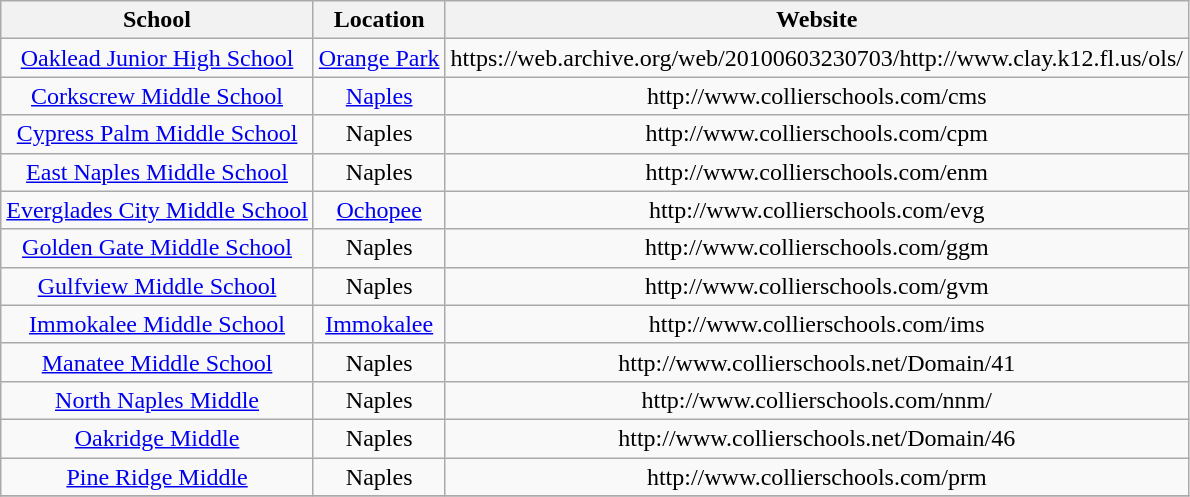<table class="wikitable" style="text-align:center">
<tr>
<th>School</th>
<th>Location</th>
<th>Website</th>
</tr>
<tr>
<td><a href='#'>Oaklead Junior High School</a></td>
<td><a href='#'>Orange Park</a></td>
<td>https://web.archive.org/web/20100603230703/http://www.clay.k12.fl.us/ols/</td>
</tr>
<tr>
<td><a href='#'>Corkscrew Middle School</a></td>
<td><a href='#'>Naples</a></td>
<td>http://www.collierschools.com/cms</td>
</tr>
<tr>
<td><a href='#'>Cypress Palm Middle School</a></td>
<td>Naples</td>
<td>http://www.collierschools.com/cpm</td>
</tr>
<tr>
<td><a href='#'>East Naples Middle School</a></td>
<td>Naples</td>
<td>http://www.collierschools.com/enm</td>
</tr>
<tr>
<td><a href='#'>Everglades City Middle School</a></td>
<td><a href='#'>Ochopee</a></td>
<td>http://www.collierschools.com/evg</td>
</tr>
<tr>
<td><a href='#'>Golden Gate Middle School</a></td>
<td>Naples</td>
<td>http://www.collierschools.com/ggm</td>
</tr>
<tr>
<td><a href='#'>Gulfview Middle School</a></td>
<td>Naples</td>
<td>http://www.collierschools.com/gvm</td>
</tr>
<tr>
<td><a href='#'>Immokalee Middle School</a></td>
<td><a href='#'>Immokalee</a></td>
<td>http://www.collierschools.com/ims</td>
</tr>
<tr>
<td><a href='#'>Manatee Middle School</a></td>
<td>Naples</td>
<td>http://www.collierschools.net/Domain/41</td>
</tr>
<tr>
<td><a href='#'>North Naples Middle</a></td>
<td>Naples</td>
<td>http://www.collierschools.com/nnm/</td>
</tr>
<tr>
<td><a href='#'>Oakridge Middle</a></td>
<td>Naples</td>
<td>http://www.collierschools.net/Domain/46</td>
</tr>
<tr>
<td><a href='#'>Pine Ridge Middle</a></td>
<td>Naples</td>
<td>http://www.collierschools.com/prm</td>
</tr>
<tr>
</tr>
</table>
